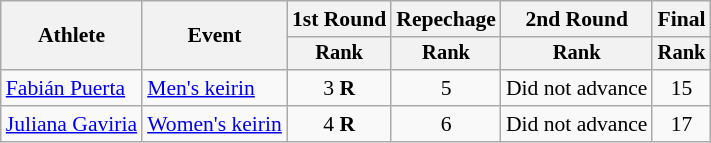<table class="wikitable" style="font-size:90%">
<tr>
<th rowspan="2">Athlete</th>
<th rowspan="2">Event</th>
<th>1st Round</th>
<th>Repechage</th>
<th>2nd Round</th>
<th>Final</th>
</tr>
<tr style="font-size:95%">
<th>Rank</th>
<th>Rank</th>
<th>Rank</th>
<th>Rank</th>
</tr>
<tr align=center>
<td align=left><a href='#'>Fabián Puerta</a></td>
<td align=left><a href='#'>Men's keirin</a></td>
<td>3 <strong>R</strong></td>
<td>5</td>
<td>Did not advance</td>
<td>15</td>
</tr>
<tr align=center>
<td align=left><a href='#'>Juliana Gaviria</a></td>
<td align=left><a href='#'>Women's keirin</a></td>
<td>4 <strong>R</strong></td>
<td>6</td>
<td>Did not advance</td>
<td>17</td>
</tr>
</table>
